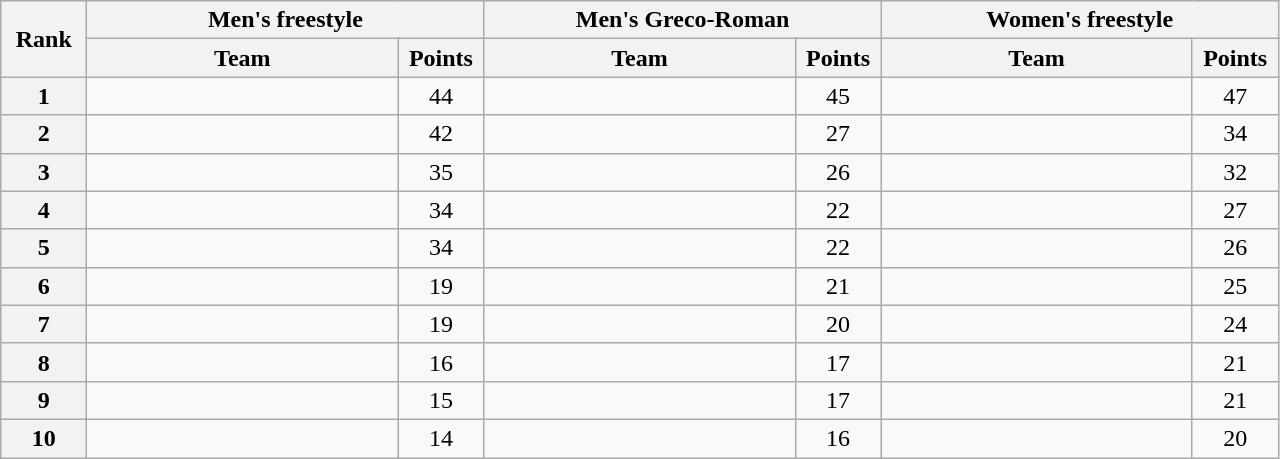<table class="wikitable" style="text-align:center;">
<tr>
<th width=50 rowspan="2">Rank</th>
<th colspan="2">Men's freestyle</th>
<th colspan="2">Men's Greco-Roman</th>
<th colspan="2">Women's freestyle</th>
</tr>
<tr>
<th width=200>Team</th>
<th width=50>Points</th>
<th width=200>Team</th>
<th width=50>Points</th>
<th width=200>Team</th>
<th width=50>Points</th>
</tr>
<tr>
<th>1</th>
<td align=left></td>
<td>44</td>
<td align=left></td>
<td>45</td>
<td align=left></td>
<td>47</td>
</tr>
<tr>
<th>2</th>
<td align=left></td>
<td>42</td>
<td align=left></td>
<td>27</td>
<td align=left></td>
<td>34</td>
</tr>
<tr>
<th>3</th>
<td align=left></td>
<td>35</td>
<td align=left></td>
<td>26</td>
<td align=left></td>
<td>32</td>
</tr>
<tr>
<th>4</th>
<td align=left></td>
<td>34</td>
<td align=left></td>
<td>22</td>
<td align=left></td>
<td>27</td>
</tr>
<tr>
<th>5</th>
<td align=left></td>
<td>34</td>
<td align=left></td>
<td>22</td>
<td align=left></td>
<td>26</td>
</tr>
<tr>
<th>6</th>
<td align=left></td>
<td>19</td>
<td align=left></td>
<td>21</td>
<td align=left></td>
<td>25</td>
</tr>
<tr>
<th>7</th>
<td align=left></td>
<td>19</td>
<td align=left></td>
<td>20</td>
<td align=left></td>
<td>24</td>
</tr>
<tr>
<th>8</th>
<td align=left></td>
<td>16</td>
<td align=left></td>
<td>17</td>
<td align=left></td>
<td>21</td>
</tr>
<tr>
<th>9</th>
<td align=left></td>
<td>15</td>
<td align=left></td>
<td>17</td>
<td align=left></td>
<td>21</td>
</tr>
<tr>
<th>10</th>
<td align=left></td>
<td>14</td>
<td align=left></td>
<td>16</td>
<td align=left></td>
<td>20</td>
</tr>
</table>
